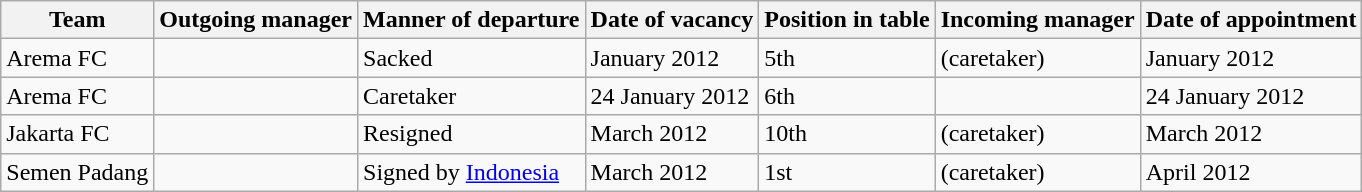<table class="wikitable">
<tr>
<th>Team</th>
<th>Outgoing manager</th>
<th>Manner of departure</th>
<th>Date of vacancy</th>
<th>Position in table</th>
<th>Incoming manager</th>
<th>Date of appointment</th>
</tr>
<tr>
<td>Arema FC</td>
<td> </td>
<td>Sacked</td>
<td>January 2012</td>
<td>5th</td>
<td>  (caretaker)</td>
<td>January 2012</td>
</tr>
<tr>
<td>Arema FC</td>
<td> </td>
<td>Caretaker</td>
<td>24 January 2012</td>
<td>6th</td>
<td> </td>
<td>24 January 2012</td>
</tr>
<tr>
<td>Jakarta FC</td>
<td> </td>
<td>Resigned</td>
<td>March 2012</td>
<td>10th</td>
<td>  (caretaker)</td>
<td>March 2012</td>
</tr>
<tr>
<td>Semen Padang</td>
<td> </td>
<td>Signed by <a href='#'>Indonesia</a></td>
<td>March 2012</td>
<td>1st</td>
<td>  (caretaker)</td>
<td>April 2012</td>
</tr>
</table>
